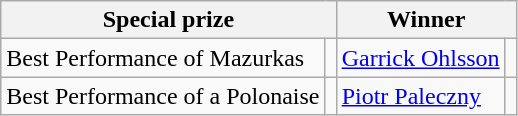<table class="wikitable">
<tr>
<th colspan="2">Special prize</th>
<th colspan="2">Winner</th>
</tr>
<tr>
<td>Best Performance of Mazurkas</td>
<td></td>
<td><a href='#'>Garrick Ohlsson</a></td>
<td></td>
</tr>
<tr>
<td>Best Performance of a Polonaise</td>
<td></td>
<td><a href='#'>Piotr Paleczny</a></td>
<td></td>
</tr>
</table>
